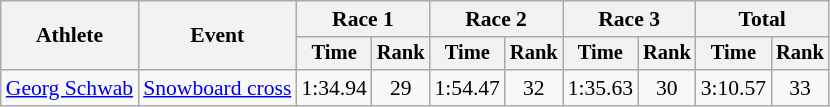<table class="wikitable" style="font-size:90%">
<tr>
<th rowspan="2">Athlete</th>
<th rowspan="2">Event</th>
<th colspan=2>Race 1</th>
<th colspan=2>Race 2</th>
<th colspan=2>Race 3</th>
<th colspan=2>Total</th>
</tr>
<tr style="font-size:95%">
<th>Time</th>
<th>Rank</th>
<th>Time</th>
<th>Rank</th>
<th>Time</th>
<th>Rank</th>
<th>Time</th>
<th>Rank</th>
</tr>
<tr align=center>
<td align=left><a href='#'>Georg Schwab</a></td>
<td align=left><a href='#'>Snowboard cross</a></td>
<td>1:34.94</td>
<td>29</td>
<td>1:54.47</td>
<td>32</td>
<td>1:35.63</td>
<td>30</td>
<td>3:10.57</td>
<td>33</td>
</tr>
</table>
